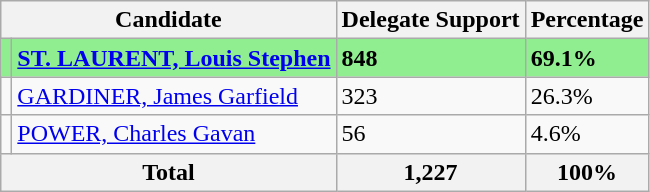<table class="wikitable">
<tr>
<th colspan="2">Candidate</th>
<th>Delegate Support</th>
<th>Percentage</th>
</tr>
<tr style="background:lightgreen;">
<td></td>
<td><strong><a href='#'>ST. LAURENT, Louis Stephen</a></strong></td>
<td><strong>848</strong></td>
<td><strong>69.1%</strong></td>
</tr>
<tr>
<td></td>
<td><a href='#'>GARDINER, James Garfield</a></td>
<td>323</td>
<td>26.3%</td>
</tr>
<tr>
<td></td>
<td><a href='#'>POWER, Charles Gavan</a></td>
<td>56</td>
<td>4.6%</td>
</tr>
<tr>
<th colspan="2">Total</th>
<th>1,227</th>
<th>100%</th>
</tr>
</table>
